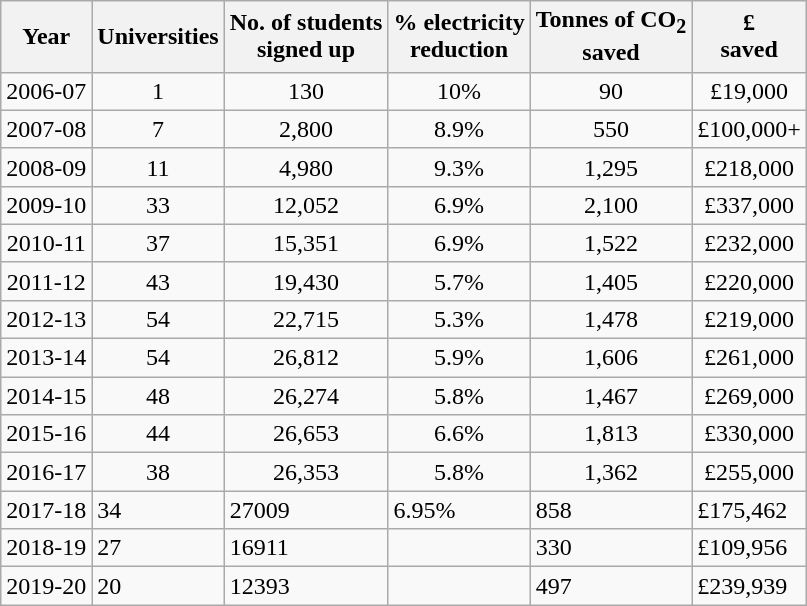<table class="wikitable">
<tr style="text-align:center;">
<th>Year</th>
<th>Universities</th>
<th>No. of students<br>signed up</th>
<th>% electricity<br>reduction</th>
<th>Tonnes of CO<sub>2</sub><br>saved</th>
<th>£<br>saved</th>
</tr>
<tr style="text-align:center;">
<td>2006-07</td>
<td>1</td>
<td>130</td>
<td>10%</td>
<td>90</td>
<td>£19,000</td>
</tr>
<tr style="text-align:center;">
<td>2007-08</td>
<td>7</td>
<td>2,800</td>
<td>8.9%</td>
<td>550</td>
<td>£100,000+</td>
</tr>
<tr style="text-align:center;">
<td>2008-09</td>
<td>11</td>
<td>4,980</td>
<td>9.3%</td>
<td>1,295</td>
<td>£218,000</td>
</tr>
<tr style="text-align:center;">
<td>2009-10</td>
<td>33</td>
<td>12,052</td>
<td>6.9%</td>
<td>2,100</td>
<td>£337,000</td>
</tr>
<tr style="text-align:center;">
<td>2010-11</td>
<td>37</td>
<td>15,351</td>
<td>6.9%</td>
<td>1,522</td>
<td>£232,000</td>
</tr>
<tr style="text-align:center;">
<td>2011-12</td>
<td>43</td>
<td>19,430</td>
<td>5.7%</td>
<td>1,405</td>
<td>£220,000</td>
</tr>
<tr style="text-align:center;">
<td>2012-13</td>
<td>54</td>
<td>22,715</td>
<td>5.3%</td>
<td>1,478</td>
<td>£219,000</td>
</tr>
<tr style="text-align:center;">
<td>2013-14</td>
<td>54</td>
<td>26,812</td>
<td>5.9%</td>
<td>1,606</td>
<td>£261,000</td>
</tr>
<tr style="text-align:center;">
<td>2014-15</td>
<td>48</td>
<td>26,274</td>
<td>5.8%</td>
<td>1,467</td>
<td>£269,000</td>
</tr>
<tr style="text-align:center;">
<td>2015-16</td>
<td>44</td>
<td>26,653</td>
<td>6.6%</td>
<td>1,813</td>
<td>£330,000</td>
</tr>
<tr style="text-align:center;">
<td>2016-17</td>
<td>38</td>
<td>26,353</td>
<td>5.8%</td>
<td>1,362</td>
<td>£255,000</td>
</tr>
<tr>
<td>2017-18</td>
<td>34</td>
<td>27009</td>
<td>6.95%</td>
<td>858</td>
<td>£175,462</td>
</tr>
<tr>
<td>2018-19</td>
<td>27</td>
<td>16911</td>
<td></td>
<td>330</td>
<td>£109,956</td>
</tr>
<tr>
<td>2019-20</td>
<td>20</td>
<td>12393</td>
<td></td>
<td>497</td>
<td>£239,939</td>
</tr>
</table>
